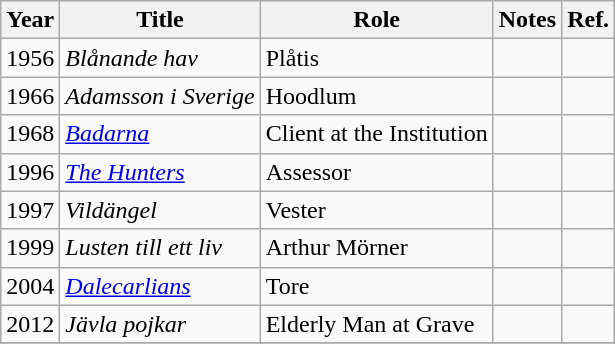<table class="wikitable">
<tr>
<th>Year</th>
<th>Title</th>
<th>Role</th>
<th>Notes</th>
<th>Ref.</th>
</tr>
<tr>
<td>1956</td>
<td><em>Blånande hav</em></td>
<td>Plåtis</td>
<td></td>
<td></td>
</tr>
<tr>
<td>1966</td>
<td><em>Adamsson i Sverige</em></td>
<td>Hoodlum</td>
<td></td>
<td></td>
</tr>
<tr>
<td>1968</td>
<td><em><a href='#'>Badarna</a></em></td>
<td>Client at the Institution</td>
<td></td>
<td></td>
</tr>
<tr>
<td>1996</td>
<td><em><a href='#'>The Hunters</a></em></td>
<td>Assessor</td>
<td></td>
<td></td>
</tr>
<tr>
<td>1997</td>
<td><em>Vildängel</em></td>
<td>Vester</td>
<td></td>
<td></td>
</tr>
<tr>
<td>1999</td>
<td><em>Lusten till ett liv</em></td>
<td>Arthur Mörner</td>
<td></td>
<td></td>
</tr>
<tr>
<td>2004</td>
<td><em><a href='#'>Dalecarlians</a></em></td>
<td>Tore</td>
<td></td>
<td></td>
</tr>
<tr>
<td>2012</td>
<td><em>Jävla pojkar</em></td>
<td>Elderly Man at Grave</td>
<td></td>
<td></td>
</tr>
<tr>
</tr>
</table>
